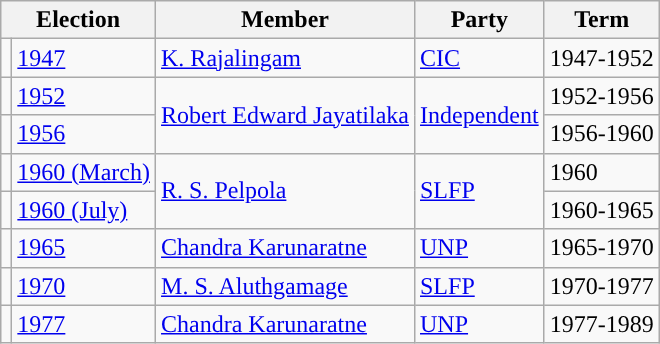<table class="wikitable">
<tr>
<th colspan="2">Election</th>
<th>Member</th>
<th>Party</th>
<th>Term</th>
</tr>
<tr>
<td style="background-color: "></td>
<td><a href='#'>1947</a></td>
<td><a href='#'>K. Rajalingam</a></td>
<td><a href='#'>CIC</a></td>
<td>1947-1952</td>
</tr>
<tr>
<td style="background:"></td>
<td><a href='#'>1952</a></td>
<td rowspan=2><a href='#'>Robert Edward Jayatilaka</a></td>
<td rowspan=2><a href='#'>Independent</a></td>
<td>1952-1956</td>
</tr>
<tr>
<td style="background:"></td>
<td><a href='#'>1956</a></td>
<td>1956-1960</td>
</tr>
<tr>
<td style="background-color: "></td>
<td><a href='#'>1960 (March)</a></td>
<td rowspan=2><a href='#'>R. S. Pelpola</a></td>
<td rowspan=2><a href='#'>SLFP</a></td>
<td>1960</td>
</tr>
<tr>
<td style="background-color: "></td>
<td><a href='#'>1960 (July)</a></td>
<td>1960-1965</td>
</tr>
<tr>
<td style="background-color: "></td>
<td><a href='#'>1965</a></td>
<td><a href='#'>Chandra Karunaratne</a></td>
<td><a href='#'>UNP</a></td>
<td>1965-1970</td>
</tr>
<tr>
<td style="background-color: "></td>
<td><a href='#'>1970</a></td>
<td><a href='#'>M. S. Aluthgamage</a></td>
<td><a href='#'>SLFP</a></td>
<td>1970-1977</td>
</tr>
<tr>
<td style="background-color: "></td>
<td><a href='#'>1977</a></td>
<td><a href='#'>Chandra Karunaratne</a></td>
<td><a href='#'>UNP</a></td>
<td>1977-1989</td>
</tr>
</table>
